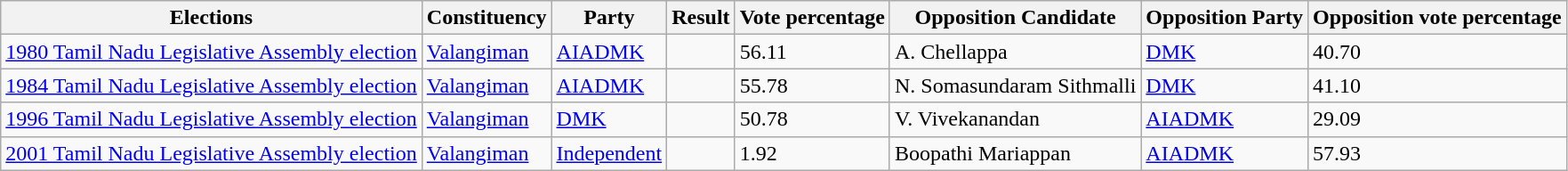<table class="wikitable sortable">
<tr>
<th>Elections</th>
<th>Constituency</th>
<th>Party</th>
<th>Result</th>
<th>Vote percentage</th>
<th>Opposition Candidate</th>
<th>Opposition Party</th>
<th>Opposition vote percentage</th>
</tr>
<tr>
<td><a href='#'>1980 Tamil Nadu Legislative Assembly election</a></td>
<td><a href='#'>Valangiman</a></td>
<td><a href='#'>AIADMK</a></td>
<td></td>
<td>56.11</td>
<td>A. Chellappa</td>
<td><a href='#'>DMK</a></td>
<td>40.70</td>
</tr>
<tr>
<td><a href='#'>1984 Tamil Nadu Legislative Assembly election</a></td>
<td><a href='#'>Valangiman</a></td>
<td><a href='#'>AIADMK</a></td>
<td></td>
<td>55.78</td>
<td>N. Somasundaram Sithmalli</td>
<td><a href='#'>DMK</a></td>
<td>41.10</td>
</tr>
<tr>
<td><a href='#'>1996 Tamil Nadu Legislative Assembly election</a></td>
<td><a href='#'>Valangiman</a></td>
<td><a href='#'>DMK</a></td>
<td></td>
<td>50.78</td>
<td>V. Vivekanandan</td>
<td><a href='#'>AIADMK</a></td>
<td>29.09</td>
</tr>
<tr>
<td><a href='#'>2001 Tamil Nadu Legislative Assembly election</a></td>
<td><a href='#'>Valangiman</a></td>
<td><a href='#'>Independent</a></td>
<td></td>
<td>1.92</td>
<td>Boopathi Mariappan</td>
<td><a href='#'>AIADMK</a></td>
<td>57.93</td>
</tr>
</table>
